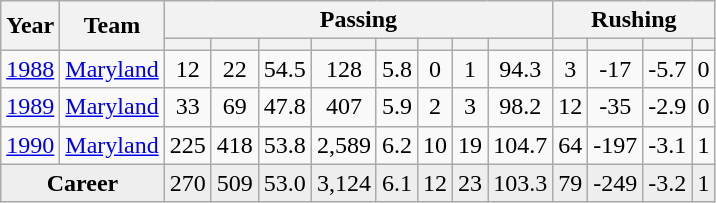<table class="wikitable sortable" style="text-align:center;">
<tr>
<th rowspan=2>Year</th>
<th rowspan=2>Team</th>
<th colspan=8>Passing</th>
<th colspan=4>Rushing</th>
</tr>
<tr>
<th></th>
<th></th>
<th></th>
<th></th>
<th></th>
<th></th>
<th></th>
<th></th>
<th></th>
<th></th>
<th></th>
<th></th>
</tr>
<tr>
<td><a href='#'>1988</a></td>
<td><a href='#'>Maryland</a></td>
<td>12</td>
<td>22</td>
<td>54.5</td>
<td>128</td>
<td>5.8</td>
<td>0</td>
<td>1</td>
<td>94.3</td>
<td>3</td>
<td>-17</td>
<td>-5.7</td>
<td>0</td>
</tr>
<tr>
<td><a href='#'>1989</a></td>
<td><a href='#'>Maryland</a></td>
<td>33</td>
<td>69</td>
<td>47.8</td>
<td>407</td>
<td>5.9</td>
<td>2</td>
<td>3</td>
<td>98.2</td>
<td>12</td>
<td>-35</td>
<td>-2.9</td>
<td>0</td>
</tr>
<tr>
<td><a href='#'>1990</a></td>
<td><a href='#'>Maryland</a></td>
<td>225</td>
<td>418</td>
<td>53.8</td>
<td>2,589</td>
<td>6.2</td>
<td>10</td>
<td>19</td>
<td>104.7</td>
<td>64</td>
<td>-197</td>
<td>-3.1</td>
<td>1</td>
</tr>
<tr class="sortbottom" style="background:#eee;">
<td colspan=2><strong>Career</strong></td>
<td>270</td>
<td>509</td>
<td>53.0</td>
<td>3,124</td>
<td>6.1</td>
<td>12</td>
<td>23</td>
<td>103.3</td>
<td>79</td>
<td>-249</td>
<td>-3.2</td>
<td>1</td>
</tr>
</table>
